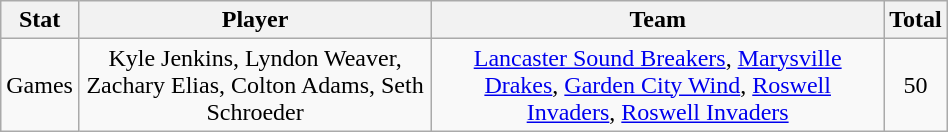<table class="wikitable" style="width:50%; text-align:center;">
<tr>
<th>Stat</th>
<th>Player</th>
<th>Team</th>
<th>Total</th>
</tr>
<tr>
<td>Games</td>
<td>Kyle Jenkins, Lyndon Weaver, Zachary Elias, Colton Adams, Seth Schroeder</td>
<td><a href='#'>Lancaster Sound Breakers</a>, <a href='#'>Marysville Drakes</a>, <a href='#'>Garden City Wind</a>, <a href='#'>Roswell Invaders</a>, <a href='#'>Roswell Invaders</a></td>
<td>50</td>
</tr>
</table>
